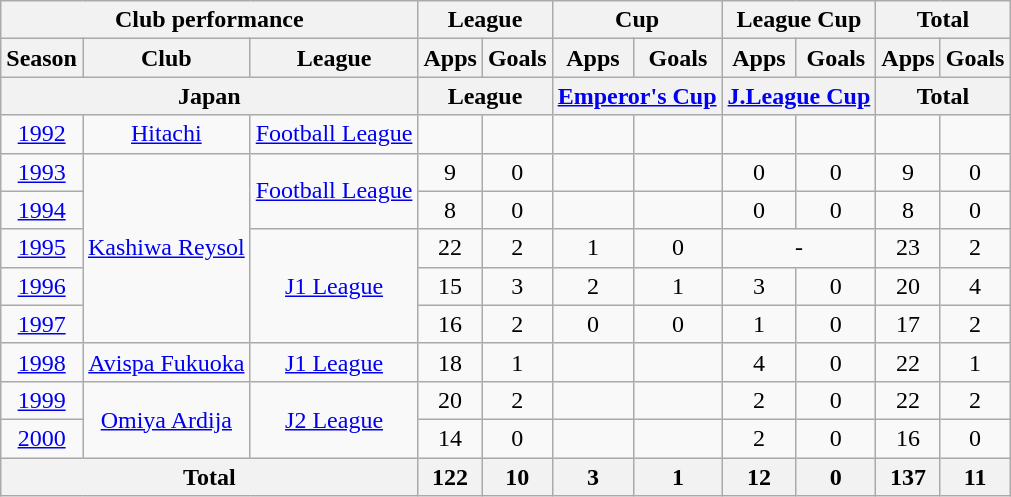<table class="wikitable" style="text-align:center;">
<tr>
<th colspan=3>Club performance</th>
<th colspan=2>League</th>
<th colspan=2>Cup</th>
<th colspan=2>League Cup</th>
<th colspan=2>Total</th>
</tr>
<tr>
<th>Season</th>
<th>Club</th>
<th>League</th>
<th>Apps</th>
<th>Goals</th>
<th>Apps</th>
<th>Goals</th>
<th>Apps</th>
<th>Goals</th>
<th>Apps</th>
<th>Goals</th>
</tr>
<tr>
<th colspan=3>Japan</th>
<th colspan=2>League</th>
<th colspan=2><a href='#'>Emperor's Cup</a></th>
<th colspan=2><a href='#'>J.League Cup</a></th>
<th colspan=2>Total</th>
</tr>
<tr>
<td><a href='#'>1992</a></td>
<td><a href='#'>Hitachi</a></td>
<td><a href='#'>Football League</a></td>
<td></td>
<td></td>
<td></td>
<td></td>
<td></td>
<td></td>
<td></td>
<td></td>
</tr>
<tr>
<td><a href='#'>1993</a></td>
<td rowspan="5"><a href='#'>Kashiwa Reysol</a></td>
<td rowspan="2"><a href='#'>Football League</a></td>
<td>9</td>
<td>0</td>
<td></td>
<td></td>
<td>0</td>
<td>0</td>
<td>9</td>
<td>0</td>
</tr>
<tr>
<td><a href='#'>1994</a></td>
<td>8</td>
<td>0</td>
<td></td>
<td></td>
<td>0</td>
<td>0</td>
<td>8</td>
<td>0</td>
</tr>
<tr>
<td><a href='#'>1995</a></td>
<td rowspan="3"><a href='#'>J1 League</a></td>
<td>22</td>
<td>2</td>
<td>1</td>
<td>0</td>
<td colspan="2">-</td>
<td>23</td>
<td>2</td>
</tr>
<tr>
<td><a href='#'>1996</a></td>
<td>15</td>
<td>3</td>
<td>2</td>
<td>1</td>
<td>3</td>
<td>0</td>
<td>20</td>
<td>4</td>
</tr>
<tr>
<td><a href='#'>1997</a></td>
<td>16</td>
<td>2</td>
<td>0</td>
<td>0</td>
<td>1</td>
<td>0</td>
<td>17</td>
<td>2</td>
</tr>
<tr>
<td><a href='#'>1998</a></td>
<td><a href='#'>Avispa Fukuoka</a></td>
<td><a href='#'>J1 League</a></td>
<td>18</td>
<td>1</td>
<td></td>
<td></td>
<td>4</td>
<td>0</td>
<td>22</td>
<td>1</td>
</tr>
<tr>
<td><a href='#'>1999</a></td>
<td rowspan="2"><a href='#'>Omiya Ardija</a></td>
<td rowspan="2"><a href='#'>J2 League</a></td>
<td>20</td>
<td>2</td>
<td></td>
<td></td>
<td>2</td>
<td>0</td>
<td>22</td>
<td>2</td>
</tr>
<tr>
<td><a href='#'>2000</a></td>
<td>14</td>
<td>0</td>
<td></td>
<td></td>
<td>2</td>
<td>0</td>
<td>16</td>
<td>0</td>
</tr>
<tr>
<th colspan=3>Total</th>
<th>122</th>
<th>10</th>
<th>3</th>
<th>1</th>
<th>12</th>
<th>0</th>
<th>137</th>
<th>11</th>
</tr>
</table>
